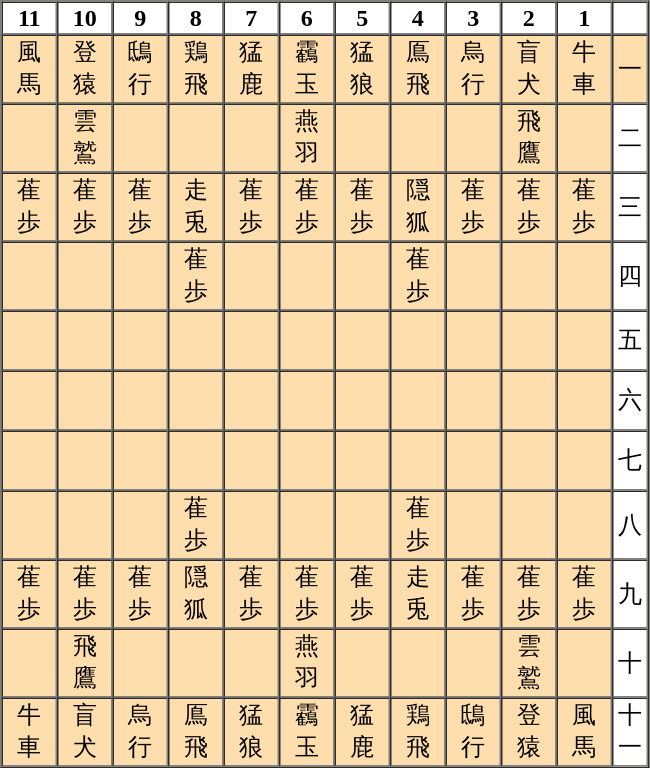<table style="background:#ffdead" border="1" cellspacing="0">
<tr align=center border="0" style="background:white;">
<th style="width:33px">11</th>
<th style="width:33px">10</th>
<th style="width:33px">9</th>
<th style="width:33px">8</th>
<th style="width:33px">7</th>
<th style="width:33px">6</th>
<th style="width:33px">5</th>
<th style="width:33px">4</th>
<th style="width:33px">3</th>
<th style="width:33px">2</th>
<th style="width:33px">1</th>
<th> </th>
</tr>
<tr align=center>
<td>風<br>馬</td>
<td>登<br>猿</td>
<td>鴟<br>行</td>
<td>鶏<br>飛</td>
<td>猛<br>鹿</td>
<td>靏<br>玉</td>
<td>猛<br>狼</td>
<td>鳫<br>飛</td>
<td>烏<br>行</td>
<td>盲<br>犬</td>
<td>牛<br>車</td>
<td style="width:20px" style="background:white;">一</td>
</tr>
<tr align=center>
<td> </td>
<td>雲<br>鷲</td>
<td> </td>
<td> </td>
<td> </td>
<td>燕<br>羽</td>
<td> </td>
<td> </td>
<td> </td>
<td>飛<br>鷹</td>
<td> </td>
<td style="background:white;">二</td>
</tr>
<tr align=center>
<td>萑<br>歩</td>
<td>萑<br>歩</td>
<td>萑<br>歩</td>
<td>走<br>兎</td>
<td>萑<br>歩</td>
<td>萑<br>歩</td>
<td>萑<br>歩</td>
<td>隠<br>狐</td>
<td>萑<br>歩</td>
<td>萑<br>歩</td>
<td>萑<br>歩</td>
<td style="background:white;">三</td>
</tr>
<tr align=center>
<td> </td>
<td> </td>
<td> </td>
<td>萑<br>歩</td>
<td> </td>
<td> </td>
<td> </td>
<td>萑<br>歩</td>
<td> </td>
<td> </td>
<td> </td>
<td style="background:white;">四</td>
</tr>
<tr align=center>
<td> <br> </td>
<td> </td>
<td> </td>
<td> </td>
<td> </td>
<td> </td>
<td> </td>
<td> </td>
<td> </td>
<td> </td>
<td> </td>
<td style="background:white;">五</td>
</tr>
<tr align=center>
<td> <br> </td>
<td> </td>
<td> </td>
<td> </td>
<td> </td>
<td> </td>
<td> </td>
<td> </td>
<td> </td>
<td> </td>
<td> </td>
<td style="background:white;">六</td>
</tr>
<tr align=center>
<td> <br> </td>
<td> </td>
<td> </td>
<td> </td>
<td> </td>
<td> </td>
<td> </td>
<td> </td>
<td> </td>
<td> </td>
<td> </td>
<td style="background:white;">七</td>
</tr>
<tr align=center>
<td> </td>
<td> </td>
<td> </td>
<td>萑<br>歩</td>
<td> </td>
<td> </td>
<td> </td>
<td>萑<br>歩</td>
<td> </td>
<td> </td>
<td> </td>
<td style="background:white;">八</td>
</tr>
<tr align=center>
<td>萑<br>歩</td>
<td>萑<br>歩</td>
<td>萑<br>歩</td>
<td>隠<br>狐</td>
<td>萑<br>歩</td>
<td>萑<br>歩</td>
<td>萑<br>歩</td>
<td>走<br>兎</td>
<td>萑<br>歩</td>
<td>萑<br>歩</td>
<td>萑<br>歩</td>
<td style="background:white;">九</td>
</tr>
<tr align=center>
<td> </td>
<td>飛<br>鷹</td>
<td> </td>
<td> </td>
<td> </td>
<td>燕<br>羽</td>
<td> </td>
<td> </td>
<td> </td>
<td>雲<br>鷲</td>
<td> </td>
<td style="background:white;">十</td>
</tr>
<tr align=center>
<td>牛<br>車</td>
<td>盲<br>犬</td>
<td>烏<br>行</td>
<td>鳫<br>飛</td>
<td>猛<br>狼</td>
<td>靏<br>玉</td>
<td>猛<br>鹿</td>
<td>鶏<br>飛</td>
<td>鴟<br>行</td>
<td>登<br>猿</td>
<td>風<br>馬</td>
<td style="background:white;">十<br>一</td>
</tr>
</table>
